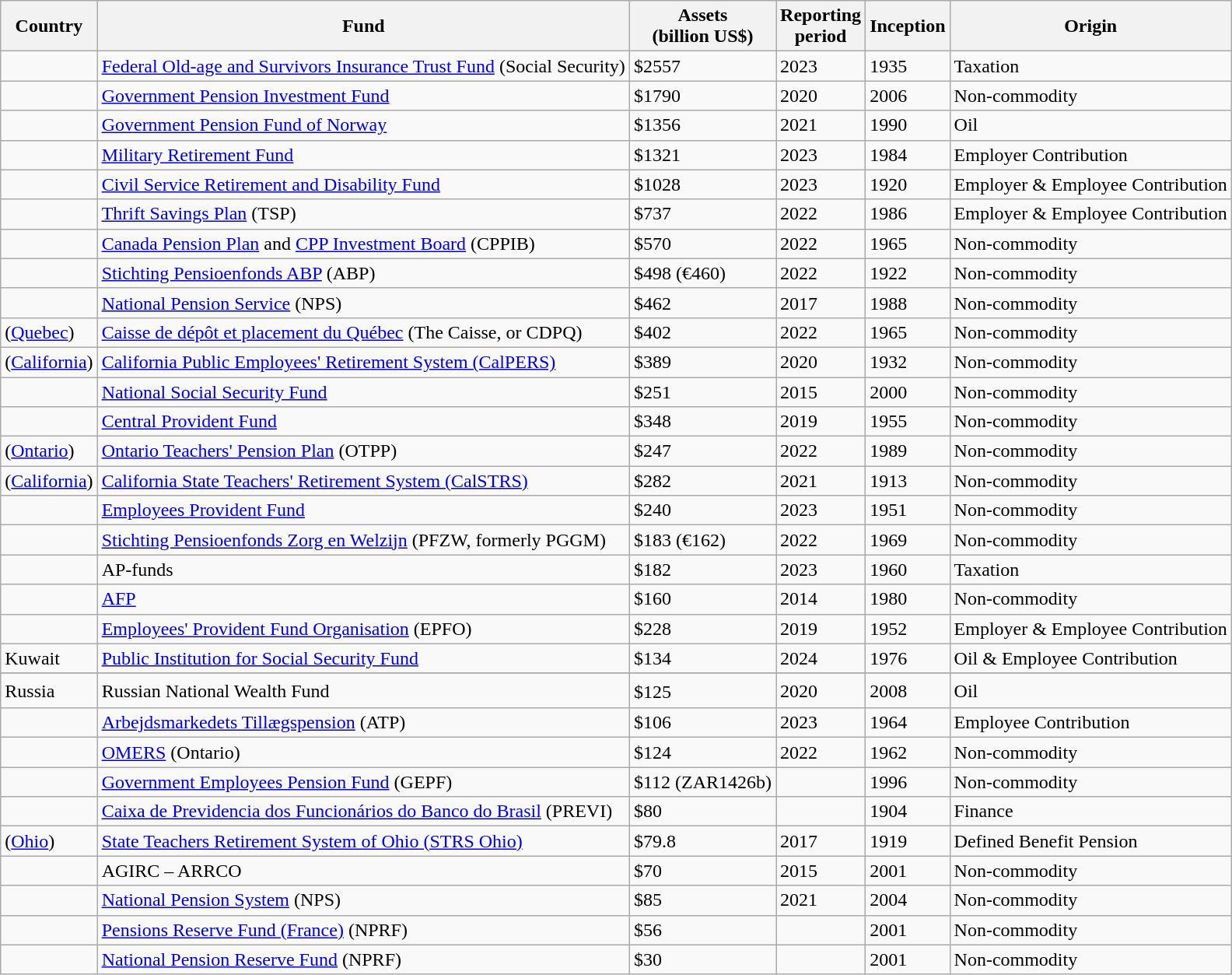<table class="wikitable sortable">
<tr>
<th>Country</th>
<th>Fund</th>
<th>Assets<br>(billion US$)</th>
<th>Reporting<br>period</th>
<th>Inception</th>
<th>Origin</th>
</tr>
<tr valign=top>
<td></td>
<td><a href='#'>Federal Old-age and Survivors Insurance Trust Fund</a> (Social Security)</td>
<td>$2557</td>
<td>2023</td>
<td>1935</td>
<td>Taxation</td>
</tr>
<tr valign=top>
<td></td>
<td><a href='#'>Government Pension Investment Fund</a></td>
<td>$1790</td>
<td>2020</td>
<td>2006</td>
<td>Non-commodity</td>
</tr>
<tr valign="top">
<td></td>
<td><a href='#'>Government Pension Fund of Norway</a></td>
<td>$1356</td>
<td>2021</td>
<td>1990</td>
<td>Oil</td>
</tr>
<tr valign=top>
<td></td>
<td><a href='#'>Military Retirement Fund</a></td>
<td>$1321</td>
<td>2023</td>
<td>1984</td>
<td>Employer Contribution</td>
</tr>
<tr valign=top>
<td></td>
<td><a href='#'>Civil Service Retirement and Disability Fund</a></td>
<td>$1028</td>
<td>2023</td>
<td>1920</td>
<td>Employer & Employee Contribution</td>
</tr>
<tr valign=top>
<td></td>
<td><a href='#'>Thrift Savings Plan</a> (TSP)</td>
<td>$737</td>
<td>2022</td>
<td>1986</td>
<td>Employer & Employee Contribution</td>
</tr>
<tr>
<td></td>
<td><a href='#'>Canada Pension Plan</a> and <a href='#'>CPP Investment Board</a> (CPPIB)</td>
<td>$570</td>
<td>2022</td>
<td>1965</td>
<td>Non-commodity</td>
</tr>
<tr valign=top>
<td></td>
<td><a href='#'>Stichting Pensioenfonds ABP</a> (ABP)</td>
<td>$498 (€460)</td>
<td>2022</td>
<td>1922</td>
<td>Non-commodity</td>
</tr>
<tr valign=top>
<td></td>
<td><a href='#'>National Pension Service</a> (NPS)</td>
<td>$462</td>
<td>2017</td>
<td>1988</td>
<td>Non-commodity</td>
</tr>
<tr valign="top">
<td> (<a href='#'>Quebec</a>)</td>
<td><a href='#'>Caisse de dépôt et placement du Québec</a> (The Caisse, or CDPQ)</td>
<td>$402</td>
<td>2022</td>
<td>1965</td>
<td>Non-commodity</td>
</tr>
<tr valign=top>
<td> (<a href='#'>California</a>)</td>
<td><a href='#'>California Public Employees' Retirement System (CalPERS)</a></td>
<td>$389</td>
<td>2020</td>
<td>1932</td>
<td>Non-commodity</td>
</tr>
<tr valign=top>
<td></td>
<td><a href='#'>National Social Security Fund</a></td>
<td>$251</td>
<td>2015</td>
<td>2000</td>
<td>Non-commodity</td>
</tr>
<tr valign=top>
<td></td>
<td><a href='#'>Central Provident Fund</a></td>
<td>$348</td>
<td>2019</td>
<td>1955</td>
<td>Non-commodity</td>
</tr>
<tr valign="top">
<td> (<a href='#'>Ontario</a>)</td>
<td><a href='#'>Ontario Teachers' Pension Plan</a> (OTPP)</td>
<td>$247</td>
<td>2022</td>
<td>1989</td>
<td>Non-commodity</td>
</tr>
<tr valign=top>
<td> (<a href='#'>California</a>)</td>
<td><a href='#'>California State Teachers' Retirement System (CalSTRS)</a></td>
<td>$282</td>
<td>2021</td>
<td>1913</td>
<td>Non-commodity</td>
</tr>
<tr valign="top">
<td></td>
<td><a href='#'>Employees Provident Fund</a></td>
<td>$240</td>
<td>2023</td>
<td>1951</td>
<td>Non-commodity</td>
</tr>
<tr valign=top>
<td></td>
<td><a href='#'>Stichting Pensioenfonds Zorg en Welzijn</a> (PFZW, formerly PGGM)</td>
<td>$183 (€162)</td>
<td>2022</td>
<td>1969</td>
<td>Non-commodity</td>
</tr>
<tr>
<td></td>
<td>AP-funds</td>
<td>$182</td>
<td>2023</td>
<td>1960</td>
<td>Taxation</td>
</tr>
<tr valign="top">
<td></td>
<td><a href='#'>AFP</a></td>
<td>$160</td>
<td>2014</td>
<td>1980</td>
<td>Non-commodity</td>
</tr>
<tr valign="top">
<td></td>
<td><a href='#'>Employees' Provident Fund Organisation</a> (EPFO)</td>
<td>$228</td>
<td>2019</td>
<td>1952</td>
<td>Employer & Employee Contribution</td>
</tr>
<tr>
<td> Kuwait</td>
<td><a href='#'>Public Institution for Social Security Fund</a></td>
<td>$134 </td>
<td>2024</td>
<td>1976</td>
<td>Oil & Employee Contribution</td>
</tr>
<tr valign=top>
</tr>
<tr>
<td> Russia</td>
<td>Russian National Wealth Fund</td>
<td>$125 <sup></sup></td>
<td>2020</td>
<td>2008</td>
<td>Oil</td>
</tr>
<tr valign=top>
<td></td>
<td><a href='#'>Arbejdsmarkedets Tillægspension</a> (ATP)</td>
<td>$106</td>
<td>2023</td>
<td>1964</td>
<td>Employee Contribution</td>
</tr>
<tr>
<td></td>
<td><a href='#'>OMERS</a> (Ontario)</td>
<td>$124</td>
<td>2022</td>
<td>1962</td>
<td>Non-commodity</td>
</tr>
<tr valign=top>
<td></td>
<td><a href='#'>Government Employees Pension Fund</a> (GEPF)</td>
<td>$112 (ZAR1426b)</td>
<td></td>
<td>1996</td>
<td>Non-commodity</td>
</tr>
<tr valign=top>
<td></td>
<td><a href='#'>Caixa de Previdencia dos Funcionários do Banco do Brasil</a> (PREVI)</td>
<td>$80</td>
<td></td>
<td>1904</td>
<td>Finance</td>
</tr>
<tr valign="top">
<td> (<a href='#'>Ohio</a>)</td>
<td><a href='#'>State Teachers Retirement System of Ohio (STRS Ohio)</a></td>
<td>$79.8</td>
<td>2017</td>
<td>1919</td>
<td>Defined Benefit Pension</td>
</tr>
<tr valign=top>
<td></td>
<td>AGIRC – ARRCO</td>
<td>$70</td>
<td>2015</td>
<td>2001</td>
<td>Non-commodity</td>
</tr>
<tr valign="top">
<td></td>
<td><a href='#'>National Pension System</a> (NPS)</td>
<td>$85</td>
<td>2021</td>
<td>2004</td>
<td>Non-commodity</td>
</tr>
<tr valign="top">
<td></td>
<td><a href='#'>Pensions Reserve Fund (France)</a> (NPRF)</td>
<td>$56</td>
<td></td>
<td>2001</td>
<td>Non-commodity</td>
</tr>
<tr valign=top>
<td></td>
<td><a href='#'>National Pension Reserve Fund</a> (NPRF)</td>
<td>$30</td>
<td></td>
<td>2001</td>
<td>Non-commodity</td>
</tr>
</table>
